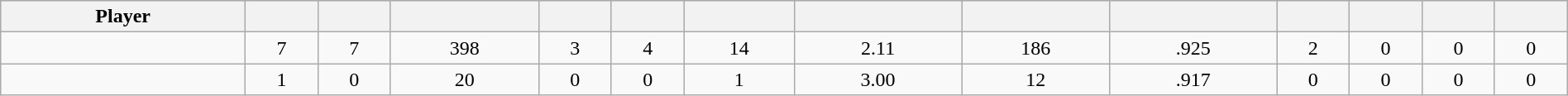<table class="wikitable sortable" style="width:100%;">
<tr style="text-align:center; background:#ddd;">
<th>Player</th>
<th></th>
<th></th>
<th></th>
<th></th>
<th></th>
<th></th>
<th></th>
<th></th>
<th></th>
<th></th>
<th></th>
<th></th>
<th></th>
</tr>
<tr align=center>
<td></td>
<td>7</td>
<td>7</td>
<td>398</td>
<td>3</td>
<td>4</td>
<td>14</td>
<td>2.11</td>
<td>186</td>
<td>.925</td>
<td>2</td>
<td>0</td>
<td>0</td>
<td>0</td>
</tr>
<tr align=center>
<td></td>
<td>1</td>
<td>0</td>
<td>20</td>
<td>0</td>
<td>0</td>
<td>1</td>
<td>3.00</td>
<td>12</td>
<td>.917</td>
<td>0</td>
<td>0</td>
<td>0</td>
<td>0</td>
</tr>
</table>
